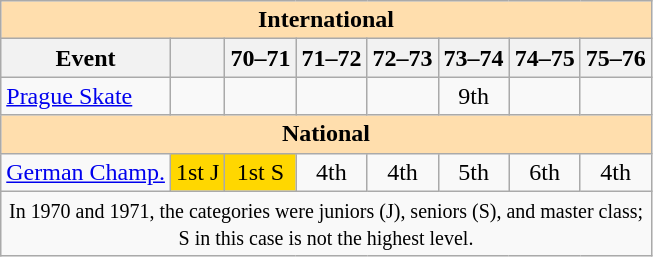<table class="wikitable" style="text-align:center">
<tr>
<th style="background-color: #ffdead; " colspan=8 align=center>International</th>
</tr>
<tr>
<th>Event</th>
<th></th>
<th>70–71</th>
<th>71–72</th>
<th>72–73</th>
<th>73–74</th>
<th>74–75</th>
<th>75–76</th>
</tr>
<tr>
<td align=left><a href='#'>Prague Skate</a></td>
<td></td>
<td></td>
<td></td>
<td></td>
<td>9th</td>
<td></td>
<td></td>
</tr>
<tr>
<th style="background-color: #ffdead; " colspan=8 align=center>National</th>
</tr>
<tr>
<td align=left><a href='#'>German Champ.</a></td>
<td bgcolor=gold>1st J</td>
<td bgcolor=gold>1st S</td>
<td>4th</td>
<td>4th</td>
<td>5th</td>
<td>6th</td>
<td>4th</td>
</tr>
<tr>
<td colspan=8 align=center><small> In 1970 and 1971, the categories were juniors (J), seniors (S), and master class;<br> S in this case is not the highest level. </small></td>
</tr>
</table>
